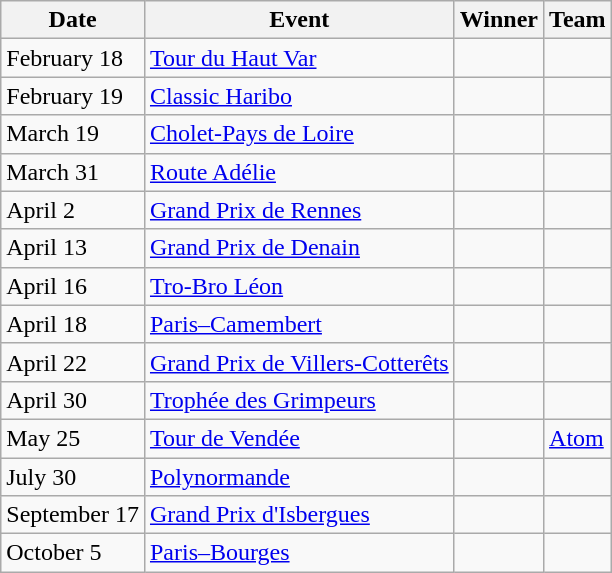<table class="wikitable">
<tr>
<th>Date</th>
<th>Event</th>
<th>Winner</th>
<th>Team</th>
</tr>
<tr>
<td>February 18</td>
<td><a href='#'>Tour du Haut Var</a></td>
<td></td>
<td></td>
</tr>
<tr>
<td>February 19</td>
<td><a href='#'>Classic Haribo</a></td>
<td></td>
<td></td>
</tr>
<tr>
<td>March 19</td>
<td><a href='#'>Cholet-Pays de Loire</a></td>
<td></td>
<td></td>
</tr>
<tr>
<td>March 31</td>
<td><a href='#'>Route Adélie</a></td>
<td></td>
<td></td>
</tr>
<tr>
<td>April 2</td>
<td><a href='#'>Grand Prix de Rennes</a></td>
<td></td>
<td></td>
</tr>
<tr>
<td>April 13</td>
<td><a href='#'>Grand Prix de Denain</a></td>
<td></td>
<td></td>
</tr>
<tr>
<td>April 16</td>
<td><a href='#'>Tro-Bro Léon</a></td>
<td></td>
<td></td>
</tr>
<tr>
<td>April 18</td>
<td><a href='#'>Paris–Camembert</a></td>
<td></td>
<td></td>
</tr>
<tr>
<td>April 22</td>
<td><a href='#'>Grand Prix de Villers-Cotterêts</a></td>
<td></td>
<td></td>
</tr>
<tr>
<td>April 30</td>
<td><a href='#'>Trophée des Grimpeurs</a></td>
<td></td>
<td></td>
</tr>
<tr>
<td>May 25</td>
<td><a href='#'>Tour de Vendée</a></td>
<td></td>
<td><a href='#'>Atom</a></td>
</tr>
<tr>
<td>July 30</td>
<td><a href='#'>Polynormande</a></td>
<td></td>
<td></td>
</tr>
<tr>
<td>September 17</td>
<td><a href='#'>Grand Prix d'Isbergues</a></td>
<td></td>
<td></td>
</tr>
<tr>
<td>October 5</td>
<td><a href='#'>Paris–Bourges</a></td>
<td></td>
<td></td>
</tr>
</table>
